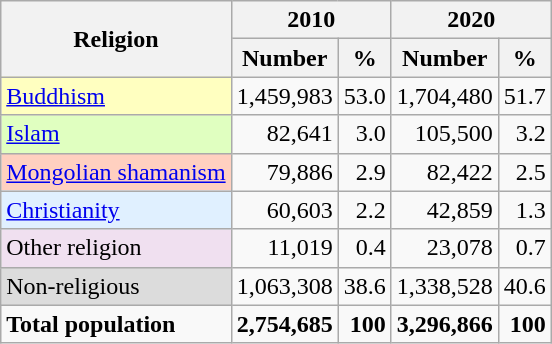<table class="wikitable">
<tr>
<th rowspan="2">Religion</th>
<th colspan="2">2010</th>
<th colspan="2">2020</th>
</tr>
<tr>
<th>Number</th>
<th>%</th>
<th>Number</th>
<th>%</th>
</tr>
<tr>
<td style="background:#FFFFC0;"><a href='#'>Buddhism</a></td>
<td align=right>1,459,983</td>
<td align=right>53.0</td>
<td align=right>1,704,480</td>
<td align=right>51.7</td>
</tr>
<tr>
<td style="background:#E0FFC0;"><a href='#'>Islam</a></td>
<td align=right>82,641</td>
<td align=right>3.0</td>
<td align=right>105,500</td>
<td align=right>3.2</td>
</tr>
<tr>
<td style="background:#FFD0C0;"><a href='#'>Mongolian shamanism</a></td>
<td align=right>79,886</td>
<td align=right>2.9</td>
<td align=right>82,422</td>
<td align=right>2.5</td>
</tr>
<tr>
<td style="background:#E0F0FF;"><a href='#'>Christianity</a></td>
<td align=right>60,603</td>
<td align=right>2.2</td>
<td align=right>42,859</td>
<td align=right>1.3</td>
</tr>
<tr>
<td style="background:#F0E0F0;">Other religion</td>
<td align=right>11,019</td>
<td align=right>0.4</td>
<td align=right>23,078</td>
<td align=right>0.7</td>
</tr>
<tr>
<td style="background:#DCDCDC;">Non-religious</td>
<td align=right>1,063,308</td>
<td align=right>38.6</td>
<td align=right>1,338,528</td>
<td align=right>40.6</td>
</tr>
<tr>
<td><strong>Total population</strong></td>
<td align=right><strong>2,754,685</strong></td>
<td align=right><strong>100</strong></td>
<td align=right><strong>3,296,866</strong></td>
<td align=right><strong>100</strong></td>
</tr>
</table>
